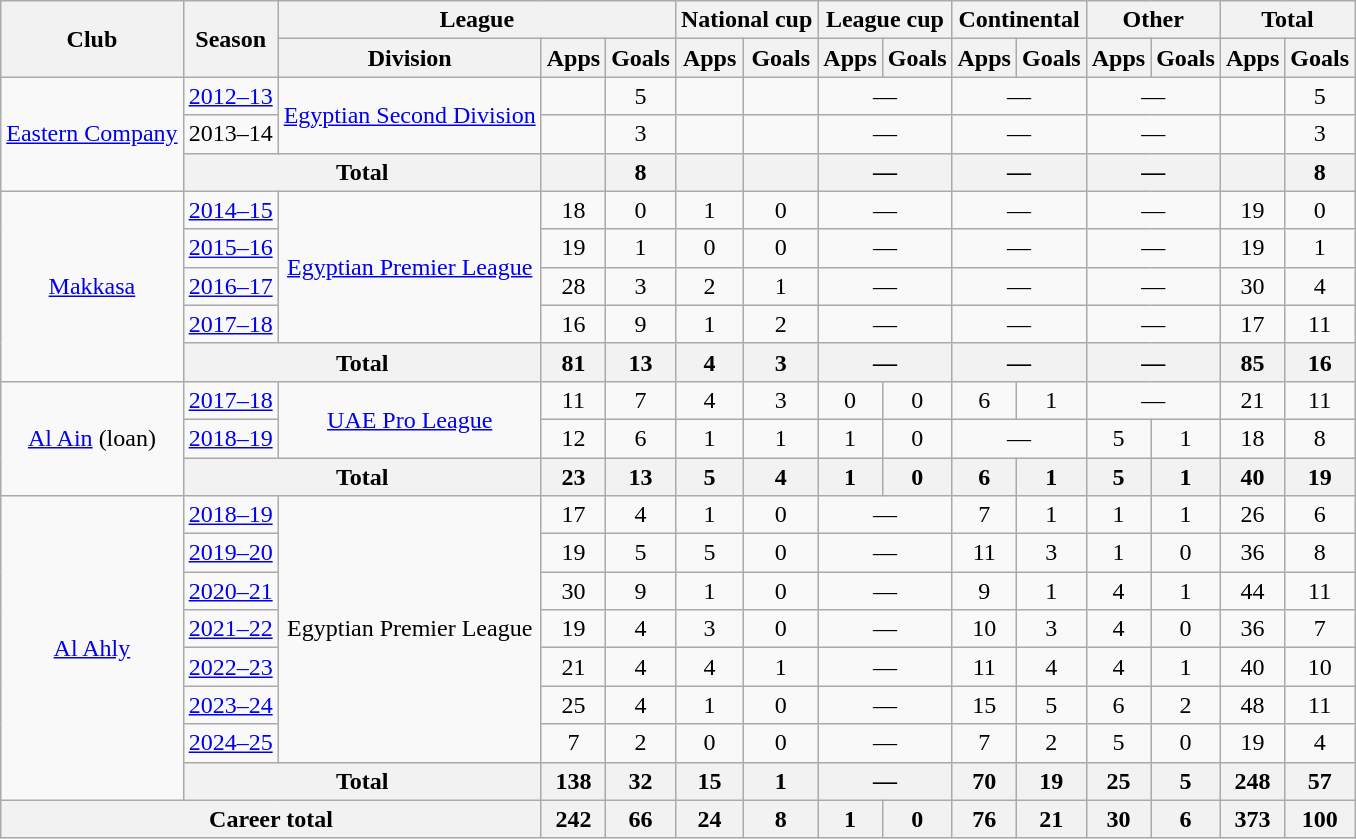<table class="wikitable" style="text-align: center;">
<tr>
<th rowspan="2">Club</th>
<th rowspan="2">Season</th>
<th colspan="3">League</th>
<th colspan="2">National cup</th>
<th colspan="2">League cup</th>
<th colspan="2">Continental</th>
<th colspan="2">Other</th>
<th colspan="2">Total</th>
</tr>
<tr>
<th>Division</th>
<th>Apps</th>
<th>Goals</th>
<th>Apps</th>
<th>Goals</th>
<th>Apps</th>
<th>Goals</th>
<th>Apps</th>
<th>Goals</th>
<th>Apps</th>
<th>Goals</th>
<th>Apps</th>
<th>Goals</th>
</tr>
<tr>
<td rowspan=3><a href='#'>Eastern Company</a></td>
<td><a href='#'>2012–13</a></td>
<td rowspan=2><a href='#'>Egyptian Second Division</a></td>
<td></td>
<td>5</td>
<td></td>
<td></td>
<td colspan="2">—</td>
<td colspan="2">—</td>
<td colspan="2">—</td>
<td></td>
<td>5</td>
</tr>
<tr>
<td>2013–14</td>
<td></td>
<td>3</td>
<td></td>
<td></td>
<td colspan="2">—</td>
<td colspan="2">—</td>
<td colspan="2">—</td>
<td></td>
<td>3</td>
</tr>
<tr>
<th colspan="2">Total</th>
<th></th>
<th>8</th>
<th></th>
<th></th>
<th colspan="2">—</th>
<th colspan="2">—</th>
<th colspan="2">—</th>
<th></th>
<th>8</th>
</tr>
<tr>
<td rowspan=5><a href='#'>Makkasa</a></td>
<td><a href='#'>2014–15</a></td>
<td rowspan=4><a href='#'>Egyptian Premier League</a></td>
<td>18</td>
<td>0</td>
<td>1</td>
<td>0</td>
<td colspan="2">—</td>
<td colspan="2">—</td>
<td colspan="2">—</td>
<td>19</td>
<td>0</td>
</tr>
<tr>
<td><a href='#'>2015–16</a></td>
<td>19</td>
<td>1</td>
<td>0</td>
<td>0</td>
<td colspan="2">—</td>
<td colspan="2">—</td>
<td colspan="2">—</td>
<td>19</td>
<td>1</td>
</tr>
<tr>
<td><a href='#'>2016–17</a></td>
<td>28</td>
<td>3</td>
<td>2</td>
<td>1</td>
<td colspan="2">—</td>
<td colspan="2">—</td>
<td colspan="2">—</td>
<td>30</td>
<td>4</td>
</tr>
<tr>
<td><a href='#'>2017–18</a></td>
<td>16</td>
<td>9</td>
<td>1</td>
<td>2</td>
<td colspan="2">—</td>
<td colspan="2">—</td>
<td colspan="2">—</td>
<td>17</td>
<td>11</td>
</tr>
<tr>
<th colspan="2">Total</th>
<th>81</th>
<th>13</th>
<th>4</th>
<th>3</th>
<th colspan="2">—</th>
<th colspan="2">—</th>
<th colspan="2">—</th>
<th>85</th>
<th>16</th>
</tr>
<tr>
<td rowspan=3><a href='#'>Al Ain</a> (loan)</td>
<td><a href='#'>2017–18</a></td>
<td rowspan=2><a href='#'>UAE Pro League</a></td>
<td>11</td>
<td>7</td>
<td>4</td>
<td>3</td>
<td>0</td>
<td>0</td>
<td>6</td>
<td>1</td>
<td colspan="2">—</td>
<td>21</td>
<td>11</td>
</tr>
<tr>
<td><a href='#'>2018–19</a></td>
<td>12</td>
<td>6</td>
<td>1</td>
<td>1</td>
<td>1</td>
<td>0</td>
<td colspan="2">—</td>
<td>5</td>
<td>1</td>
<td>18</td>
<td>8</td>
</tr>
<tr>
<th colspan="2">Total</th>
<th>23</th>
<th>13</th>
<th>5</th>
<th>4</th>
<th>1</th>
<th>0</th>
<th>6</th>
<th>1</th>
<th>5</th>
<th>1</th>
<th>40</th>
<th>19</th>
</tr>
<tr>
<td rowspan=8><a href='#'>Al Ahly</a></td>
<td><a href='#'>2018–19</a></td>
<td rowspan=7>Egyptian Premier League</td>
<td>17</td>
<td>4</td>
<td>1</td>
<td>0</td>
<td colspan="2">—</td>
<td>7</td>
<td>1</td>
<td>1</td>
<td>1</td>
<td>26</td>
<td>6</td>
</tr>
<tr>
<td><a href='#'>2019–20</a></td>
<td>19</td>
<td>5</td>
<td>5</td>
<td>0</td>
<td colspan="2">—</td>
<td>11</td>
<td>3</td>
<td>1</td>
<td>0</td>
<td>36</td>
<td>8</td>
</tr>
<tr>
<td><a href='#'>2020–21</a></td>
<td>30</td>
<td>9</td>
<td>1</td>
<td>0</td>
<td colspan="2">—</td>
<td>9</td>
<td>1</td>
<td>4</td>
<td>1</td>
<td>44</td>
<td>11</td>
</tr>
<tr>
<td><a href='#'>2021–22</a></td>
<td>19</td>
<td>4</td>
<td>3</td>
<td>0</td>
<td colspan="2">—</td>
<td>10</td>
<td>3</td>
<td>4</td>
<td>0</td>
<td>36</td>
<td>7</td>
</tr>
<tr>
<td><a href='#'>2022–23</a></td>
<td>21</td>
<td>4</td>
<td>4</td>
<td>1</td>
<td colspan="2">—</td>
<td>11</td>
<td>4</td>
<td>4</td>
<td>1</td>
<td>40</td>
<td>10</td>
</tr>
<tr>
<td><a href='#'>2023–24</a></td>
<td>25</td>
<td>4</td>
<td>1</td>
<td>0</td>
<td colspan="2">—</td>
<td>15</td>
<td>5</td>
<td>6</td>
<td>2</td>
<td>48</td>
<td>11</td>
</tr>
<tr>
<td><a href='#'>2024–25</a></td>
<td>7</td>
<td>2</td>
<td>0</td>
<td>0</td>
<td colspan="2">—</td>
<td>7</td>
<td>2</td>
<td>5</td>
<td>0</td>
<td>19</td>
<td>4</td>
</tr>
<tr>
<th colspan="2">Total</th>
<th>138</th>
<th>32</th>
<th>15</th>
<th>1</th>
<th colspan="2">—</th>
<th>70</th>
<th>19</th>
<th>25</th>
<th>5</th>
<th>248</th>
<th>57</th>
</tr>
<tr>
<th colspan="3">Career total</th>
<th>242</th>
<th>66</th>
<th>24</th>
<th>8</th>
<th>1</th>
<th>0</th>
<th>76</th>
<th>21</th>
<th>30</th>
<th>6</th>
<th>373</th>
<th>100</th>
</tr>
</table>
